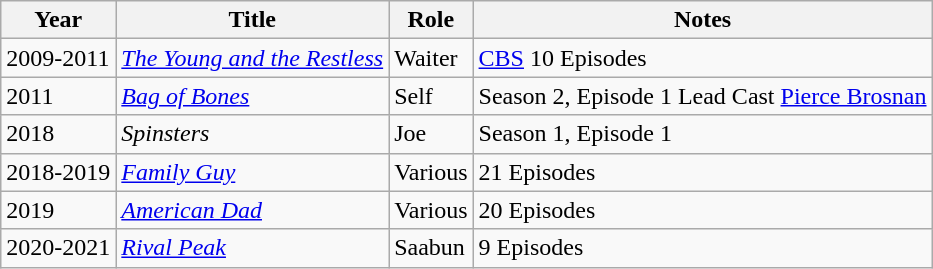<table class="wikitable">
<tr>
<th>Year</th>
<th>Title</th>
<th>Role</th>
<th>Notes</th>
</tr>
<tr>
<td>2009-2011</td>
<td><em><a href='#'>The Young and the Restless</a></em></td>
<td>Waiter</td>
<td><a href='#'>CBS</a> 10 Episodes</td>
</tr>
<tr>
<td>2011</td>
<td><em><a href='#'>Bag of Bones</a></em></td>
<td>Self</td>
<td>Season 2, Episode 1  Lead Cast <a href='#'>Pierce Brosnan</a></td>
</tr>
<tr>
<td>2018</td>
<td><em>Spinsters</em></td>
<td>Joe</td>
<td>Season 1, Episode 1</td>
</tr>
<tr>
<td>2018-2019</td>
<td><em><a href='#'>Family Guy</a></em></td>
<td>Various</td>
<td>21 Episodes</td>
</tr>
<tr>
<td>2019</td>
<td><em><a href='#'>American Dad</a></em></td>
<td>Various</td>
<td>20 Episodes</td>
</tr>
<tr>
<td>2020-2021</td>
<td><em><a href='#'>Rival Peak</a></em></td>
<td>Saabun</td>
<td>9 Episodes</td>
</tr>
</table>
